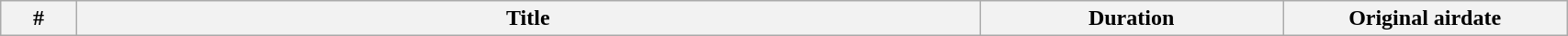<table class="wikitable plainrowheaders" style="width:90%;">
<tr>
<th width=10>#</th>
<th width=200>Title</th>
<th width=20>Duration</th>
<th width=50>Original airdate<br>










</th>
</tr>
</table>
